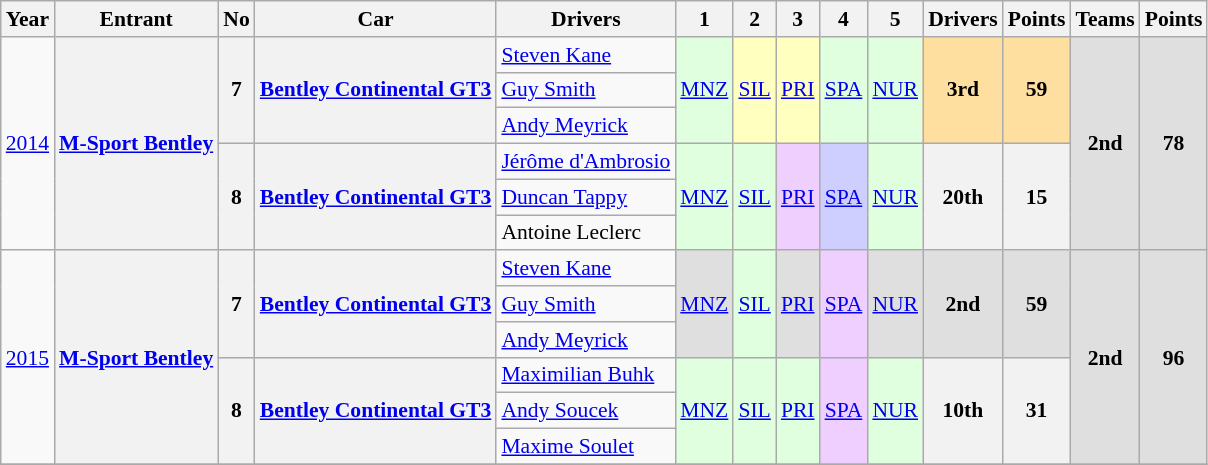<table class="wikitable" border="1" style="text-align:center; font-size:90%;">
<tr>
<th>Year</th>
<th>Entrant</th>
<th>No</th>
<th>Car</th>
<th>Drivers</th>
<th>1</th>
<th>2</th>
<th>3</th>
<th>4</th>
<th>5</th>
<th>Drivers</th>
<th>Points</th>
<th>Teams</th>
<th>Points</th>
</tr>
<tr>
<td rowspan="6"><a href='#'>2014</a></td>
<th rowspan="6"><a href='#'>M-Sport Bentley</a></th>
<th rowspan="3">7</th>
<th rowspan="3"><a href='#'>Bentley Continental GT3</a></th>
<td align=left> <a href='#'>Steven Kane</a></td>
<td rowspan="3" style="background:#DFFFDF;"><a href='#'>MNZ</a><br></td>
<td rowspan="3" style="background:#FFFFBF;"><a href='#'>SIL</a><br></td>
<td rowspan="3" style="background:#FFFFBF;"><a href='#'>PRI</a><br></td>
<td rowspan="3" style="background:#DFFFDF;"><a href='#'>SPA</a><br></td>
<td rowspan="3" style="background:#DFFFDF;"><a href='#'>NUR</a><br></td>
<td rowspan="3" style="background:#FFDF9F;"><strong>3rd</strong></td>
<td rowspan="3" style="background:#FFDF9F;"><strong>59</strong></td>
<td rowspan="6" style="background:#DFDFDF;"><strong>2nd</strong></td>
<td rowspan="6" style="background:#DFDFDF;"><strong>78</strong></td>
</tr>
<tr>
<td align=left> <a href='#'>Guy Smith</a></td>
</tr>
<tr>
<td align=left> <a href='#'>Andy Meyrick</a></td>
</tr>
<tr>
<th rowspan="3">8</th>
<th rowspan="3"><a href='#'>Bentley Continental GT3</a></th>
<td align=left> <a href='#'>Jérôme d'Ambrosio</a></td>
<td rowspan="3" style="background:#DFFFDF;"><a href='#'>MNZ</a><br></td>
<td rowspan="3" style="background:#DFFFDF;"><a href='#'>SIL</a><br></td>
<td rowspan="3" style="background:#EFCFFD;"><a href='#'>PRI</a><br></td>
<td rowspan="3" style="background:#CFCFFF;"><a href='#'>SPA</a><br></td>
<td rowspan="3" style="background:#DFFFDF;"><a href='#'>NUR</a><br></td>
<th rowspan="3">20th</th>
<th rowspan="3">15</th>
</tr>
<tr>
<td align=left> <a href='#'>Duncan Tappy</a></td>
</tr>
<tr>
<td align=left> Antoine Leclerc</td>
</tr>
<tr>
<td rowspan="6"><a href='#'>2015</a></td>
<th rowspan="6"><a href='#'>M-Sport Bentley</a></th>
<th rowspan="3">7</th>
<th rowspan="3"><a href='#'>Bentley Continental GT3</a></th>
<td align=left> <a href='#'>Steven Kane</a></td>
<td rowspan="3" style="background:#DFDFDF;"><a href='#'>MNZ</a><br></td>
<td rowspan="3" style="background:#DFFFDF;"><a href='#'>SIL</a><br></td>
<td rowspan="3" style="background:#DFDFDF;"><a href='#'>PRI</a><br></td>
<td rowspan="3" style="background:#EFCFFF;"><a href='#'>SPA</a><br></td>
<td rowspan="3" style="background:#DFDFDF;"><a href='#'>NUR</a><br></td>
<td rowspan="3" style="background:#DFDFDF;"><strong>2nd</strong></td>
<td rowspan="3" style="background:#DFDFDF;"><strong>59</strong></td>
<td rowspan="6" style="background:#DFDFDF;"><strong>2nd</strong></td>
<td rowspan="6" style="background:#DFDFDF;"><strong>96</strong></td>
</tr>
<tr>
<td align=left> <a href='#'>Guy Smith</a></td>
</tr>
<tr>
<td align=left> <a href='#'>Andy Meyrick</a></td>
</tr>
<tr>
<th rowspan="3">8</th>
<th rowspan="3"><a href='#'>Bentley Continental GT3</a></th>
<td align=left> <a href='#'>Maximilian Buhk</a></td>
<td rowspan="3" style="background:#DFFFDF;"><a href='#'>MNZ</a><br></td>
<td rowspan="3" style="background:#DFFFDF;"><a href='#'>SIL</a><br></td>
<td rowspan="3" style="background:#DFFFDF;"><a href='#'>PRI</a><br></td>
<td rowspan="3" style="background:#EFCFFF;"><a href='#'>SPA</a><br></td>
<td rowspan="3" style="background:#DFFFDF;"><a href='#'>NUR</a><br></td>
<th rowspan="3">10th</th>
<th rowspan="3">31</th>
</tr>
<tr>
<td align=left> <a href='#'>Andy Soucek</a></td>
</tr>
<tr>
<td align=left> <a href='#'>Maxime Soulet</a></td>
</tr>
<tr>
</tr>
</table>
